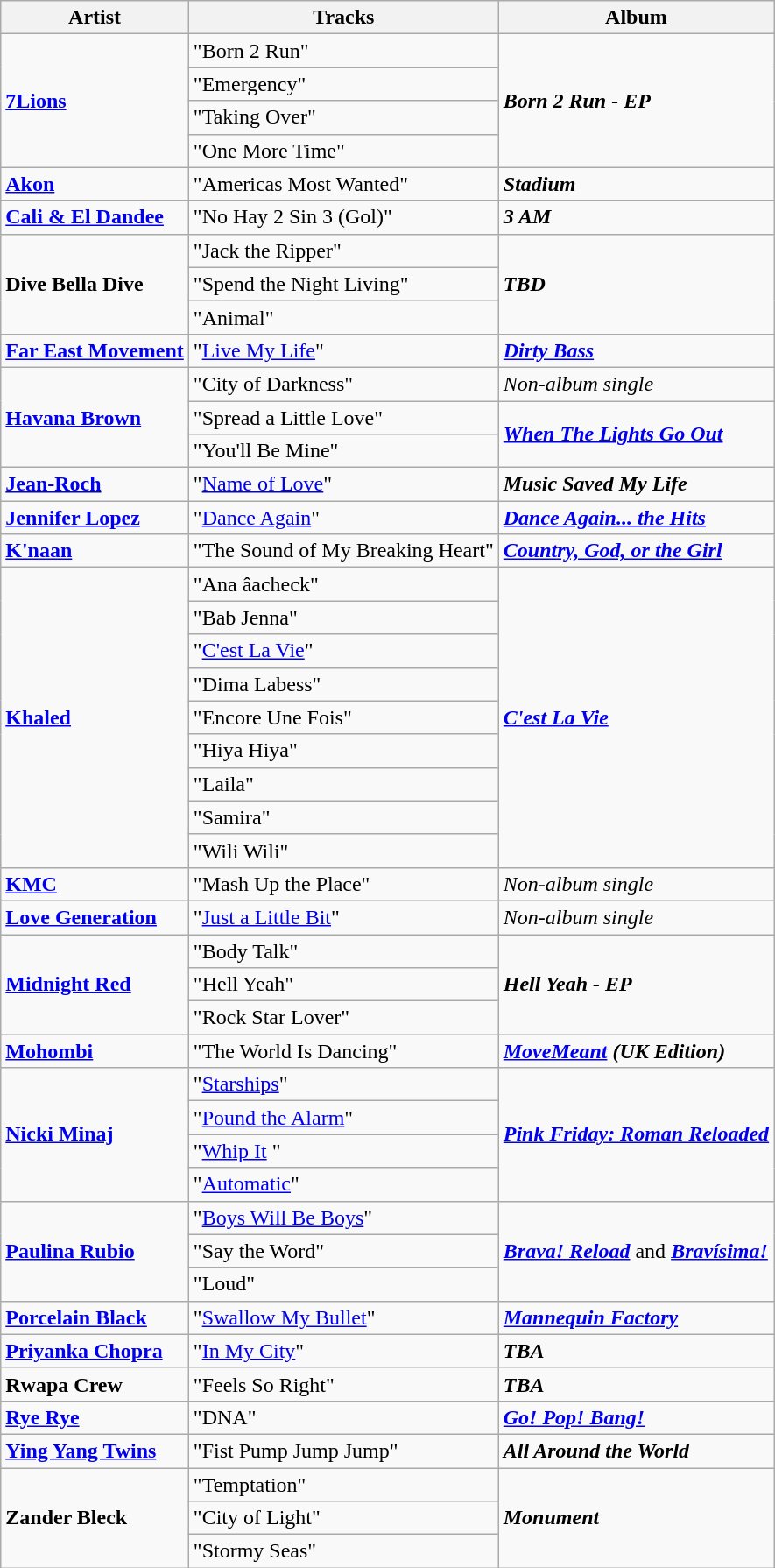<table class="wikitable">
<tr>
<th>Artist</th>
<th>Tracks</th>
<th>Album</th>
</tr>
<tr>
<td rowspan="4"><strong><a href='#'>7Lions</a></strong></td>
<td>"Born 2 Run"</td>
<td rowspan="4"><strong><em>Born 2 Run - EP</em></strong></td>
</tr>
<tr>
<td>"Emergency"</td>
</tr>
<tr>
<td>"Taking Over"</td>
</tr>
<tr>
<td>"One More Time"</td>
</tr>
<tr>
<td><strong><a href='#'>Akon</a></strong></td>
<td>"Americas Most Wanted"</td>
<td><strong><em>Stadium</em></strong></td>
</tr>
<tr>
<td><strong><a href='#'>Cali & El Dandee</a></strong></td>
<td>"No Hay 2 Sin 3 (Gol)" </td>
<td><strong><em>3 AM</em></strong></td>
</tr>
<tr>
<td rowspan="3"><strong>Dive Bella Dive</strong></td>
<td>"Jack the Ripper"</td>
<td rowspan="3"><strong><em>TBD</em></strong></td>
</tr>
<tr>
<td>"Spend the Night Living"</td>
</tr>
<tr>
<td>"Animal"</td>
</tr>
<tr>
<td><strong><a href='#'>Far East Movement</a></strong></td>
<td>"<a href='#'>Live My Life</a>" </td>
<td><strong><em><a href='#'>Dirty Bass</a></em></strong></td>
</tr>
<tr>
<td rowspan="3"><strong><a href='#'>Havana Brown</a></strong></td>
<td>"City of Darkness"</td>
<td rowspan="1"><em>Non-album single</em></td>
</tr>
<tr>
<td>"Spread a Little Love"</td>
<td rowspan="2"><strong><em><a href='#'>When The Lights Go Out</a></em></strong></td>
</tr>
<tr>
<td>"You'll Be Mine"</td>
</tr>
<tr>
<td><strong><a href='#'>Jean-Roch</a></strong></td>
<td>"<a href='#'>Name of Love</a>" </td>
<td><strong><em>Music Saved My Life</em></strong></td>
</tr>
<tr>
<td><strong><a href='#'>Jennifer Lopez</a></strong></td>
<td>"<a href='#'>Dance Again</a>" </td>
<td><strong><em><a href='#'>Dance Again... the Hits</a></em></strong></td>
</tr>
<tr>
<td><strong><a href='#'>K'naan</a></strong></td>
<td>"The Sound of My Breaking Heart"</td>
<td><strong><em><a href='#'>Country, God, or the Girl</a></em></strong></td>
</tr>
<tr>
<td rowspan="9"><strong><a href='#'>Khaled</a></strong></td>
<td>"Ana âacheck"</td>
<td rowspan="9"><strong><em><a href='#'>C'est La Vie</a></em></strong></td>
</tr>
<tr>
<td>"Bab Jenna"</td>
</tr>
<tr>
<td>"<a href='#'>C'est La Vie</a>"</td>
</tr>
<tr>
<td>"Dima Labess" </td>
</tr>
<tr>
<td>"Encore Une Fois"</td>
</tr>
<tr>
<td>"Hiya Hiya" </td>
</tr>
<tr>
<td>"Laila" </td>
</tr>
<tr>
<td>"Samira"</td>
</tr>
<tr>
<td>"Wili Wili"</td>
</tr>
<tr>
<td><strong><a href='#'>KMC</a></strong></td>
<td>"Mash Up the Place" </td>
<td><em>Non-album single</em></td>
</tr>
<tr>
<td><strong><a href='#'>Love Generation</a></strong></td>
<td>"<a href='#'>Just a Little Bit</a>"</td>
<td><em>Non-album single</em></td>
</tr>
<tr>
<td rowspan="3"><strong><a href='#'>Midnight Red</a></strong></td>
<td>"Body Talk"</td>
<td rowspan="3"><strong><em>Hell Yeah - EP</em></strong></td>
</tr>
<tr>
<td>"Hell Yeah"</td>
</tr>
<tr>
<td>"Rock Star Lover"</td>
</tr>
<tr>
<td><strong><a href='#'>Mohombi</a></strong></td>
<td>"The World Is Dancing"</td>
<td><strong><em><a href='#'>MoveMeant</a> (UK Edition)</em></strong></td>
</tr>
<tr>
<td rowspan="4"><strong><a href='#'>Nicki Minaj</a></strong></td>
<td>"<a href='#'>Starships</a>"</td>
<td rowspan="4"><strong><em><a href='#'>Pink Friday: Roman Reloaded</a></em></strong></td>
</tr>
<tr>
<td>"<a href='#'>Pound the Alarm</a>"</td>
</tr>
<tr>
<td>"<a href='#'>Whip It</a> "</td>
</tr>
<tr>
<td>"<a href='#'>Automatic</a>"</td>
</tr>
<tr>
<td rowspan="3"><strong><a href='#'>Paulina Rubio</a></strong></td>
<td>"<a href='#'>Boys Will Be Boys</a>"</td>
<td rowspan="3"><strong><em><a href='#'>Brava! Reload</a></em></strong> and <strong><em><a href='#'>Bravísima!</a></em></strong></td>
</tr>
<tr>
<td>"Say the Word"</td>
</tr>
<tr>
<td>"Loud"</td>
</tr>
<tr>
<td><strong><a href='#'>Porcelain Black</a></strong></td>
<td>"<a href='#'>Swallow My Bullet</a>"</td>
<td><strong><em><a href='#'>Mannequin Factory</a></em></strong></td>
</tr>
<tr>
<td><strong><a href='#'>Priyanka Chopra</a></strong></td>
<td>"<a href='#'>In My City</a>" </td>
<td><strong><em>TBA</em></strong></td>
</tr>
<tr>
<td><strong>Rwapa Crew</strong></td>
<td>"Feels So Right" </td>
<td><strong><em>TBA</em></strong></td>
</tr>
<tr>
<td><strong><a href='#'>Rye Rye</a></strong></td>
<td>"DNA" </td>
<td><strong><em><a href='#'>Go! Pop! Bang!</a></em></strong></td>
</tr>
<tr>
<td><strong><a href='#'>Ying Yang Twins</a></strong></td>
<td>"Fist Pump Jump Jump" </td>
<td><strong><em>All Around the World</em></strong></td>
</tr>
<tr>
<td rowspan="3"><strong>Zander Bleck</strong></td>
<td>"Temptation"</td>
<td rowspan="3"><strong><em>Monument</em></strong></td>
</tr>
<tr>
<td>"City of Light"</td>
</tr>
<tr>
<td>"Stormy Seas"</td>
</tr>
</table>
